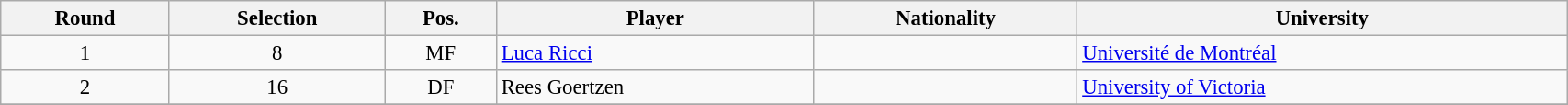<table class="wikitable sortable" style="width:90%; text-align:center; font-size:95%; text-align:left;">
<tr>
<th>Round</th>
<th>Selection</th>
<th>Pos.</th>
<th>Player</th>
<th>Nationality</th>
<th>University</th>
</tr>
<tr>
<td align=center>1</td>
<td align=center>8</td>
<td align=center>MF</td>
<td><a href='#'>Luca Ricci</a></td>
<td></td>
<td><a href='#'>Université de Montréal</a></td>
</tr>
<tr>
<td align=center>2</td>
<td align=center>16</td>
<td align=center>DF</td>
<td>Rees Goertzen</td>
<td></td>
<td><a href='#'>University of Victoria</a></td>
</tr>
<tr>
</tr>
</table>
